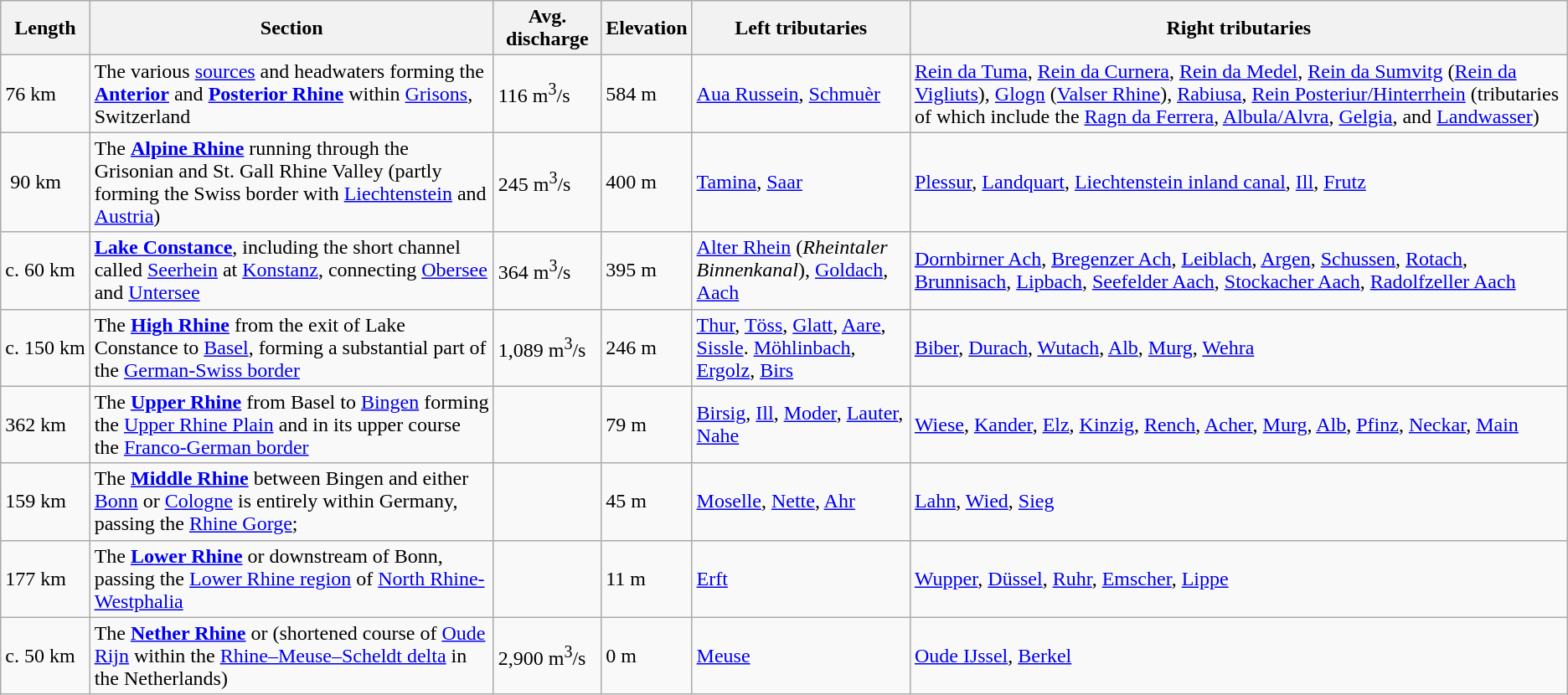<table class="wikitable">
<tr>
<th>Length</th>
<th>Section</th>
<th>Avg. discharge</th>
<th>Elevation</th>
<th>Left tributaries</th>
<th>Right tributaries</th>
</tr>
<tr>
<td>76 km</td>
<td>The various <a href='#'>sources</a> and headwaters forming the <strong><a href='#'>Anterior</a></strong> and <strong><a href='#'>Posterior Rhine</a></strong> within <a href='#'>Grisons</a>, Switzerland</td>
<td>116 m<sup>3</sup>/s</td>
<td>584 m</td>
<td><a href='#'>Aua Russein</a>, <a href='#'>Schmuèr</a></td>
<td><a href='#'>Rein da Tuma</a>, <a href='#'>Rein da Curnera</a>, <a href='#'>Rein da Medel</a>, <a href='#'>Rein da Sumvitg</a> (<a href='#'>Rein da Vigliuts</a>), <a href='#'>Glogn</a> (<a href='#'>Valser Rhine</a>), <a href='#'>Rabiusa</a>, <a href='#'>Rein Posteriur/Hinterrhein</a> (tributaries of which include the <a href='#'>Ragn da Ferrera</a>, <a href='#'>Albula/Alvra</a>, <a href='#'>Gelgia</a>, and <a href='#'>Landwasser</a>)</td>
</tr>
<tr>
<td> 90 km</td>
<td>The <strong><a href='#'>Alpine Rhine</a></strong> running through the Grisonian and St. Gall Rhine Valley (partly forming the Swiss border with <a href='#'>Liechtenstein</a> and <a href='#'>Austria</a>)</td>
<td>245 m<sup>3</sup>/s</td>
<td>400 m</td>
<td><a href='#'>Tamina</a>, <a href='#'>Saar</a></td>
<td><a href='#'>Plessur</a>, <a href='#'>Landquart</a>, <a href='#'>Liechtenstein inland canal</a>, <a href='#'>Ill</a>, <a href='#'>Frutz</a></td>
</tr>
<tr>
<td>c. 60 km</td>
<td><strong><a href='#'>Lake Constance</a></strong>, including the short channel called <a href='#'>Seerhein</a> at <a href='#'>Konstanz</a>, connecting <a href='#'>Obersee</a> and <a href='#'>Untersee</a></td>
<td>364 m<sup>3</sup>/s</td>
<td>395 m</td>
<td><a href='#'>Alter Rhein</a> (<em>Rheintaler Binnenkanal</em>), <a href='#'>Goldach</a>, <a href='#'>Aach</a></td>
<td><a href='#'>Dornbirner Ach</a>, <a href='#'>Bregenzer Ach</a>, <a href='#'>Leiblach</a>, <a href='#'>Argen</a>, <a href='#'>Schussen</a>, <a href='#'>Rotach</a>, <a href='#'>Brunnisach</a>, <a href='#'>Lipbach</a>, <a href='#'>Seefelder Aach</a>, <a href='#'>Stockacher Aach</a>, <a href='#'>Radolfzeller Aach</a></td>
</tr>
<tr>
<td>c. 150 km</td>
<td>The <strong><a href='#'>High Rhine</a></strong> from the exit of Lake Constance to <a href='#'>Basel</a>, forming a substantial part of the <a href='#'>German-Swiss border</a></td>
<td>1,089 m<sup>3</sup>/s</td>
<td>246 m</td>
<td><a href='#'>Thur</a>, <a href='#'>Töss</a>, <a href='#'>Glatt</a>, <a href='#'>Aare</a>, <a href='#'>Sissle</a>. <a href='#'>Möhlinbach</a>, <a href='#'>Ergolz</a>, <a href='#'>Birs</a></td>
<td><a href='#'>Biber</a>, <a href='#'>Durach</a>, <a href='#'>Wutach</a>, <a href='#'>Alb</a>, <a href='#'>Murg</a>, <a href='#'>Wehra</a></td>
</tr>
<tr>
<td>362 km</td>
<td>The <strong><a href='#'>Upper Rhine</a></strong> from Basel to <a href='#'>Bingen</a> forming the <a href='#'>Upper Rhine Plain</a> and in its upper course the <a href='#'>Franco-German border</a></td>
<td></td>
<td>79 m</td>
<td><a href='#'>Birsig</a>, <a href='#'>Ill</a>, <a href='#'>Moder</a>, <a href='#'>Lauter</a>, <a href='#'>Nahe</a></td>
<td><a href='#'>Wiese</a>, <a href='#'>Kander</a>, <a href='#'>Elz</a>, <a href='#'>Kinzig</a>, <a href='#'>Rench</a>, <a href='#'>Acher</a>, <a href='#'>Murg</a>, <a href='#'>Alb</a>, <a href='#'>Pfinz</a>, <a href='#'>Neckar</a>, <a href='#'>Main</a></td>
</tr>
<tr>
<td>159 km</td>
<td>The <strong><a href='#'>Middle Rhine</a></strong> between Bingen and either <a href='#'>Bonn</a> or <a href='#'>Cologne</a> is entirely within Germany, passing the <a href='#'>Rhine Gorge</a>;</td>
<td></td>
<td>45 m</td>
<td><a href='#'>Moselle</a>, <a href='#'>Nette</a>, <a href='#'>Ahr</a></td>
<td><a href='#'>Lahn</a>, <a href='#'>Wied</a>, <a href='#'>Sieg</a></td>
</tr>
<tr>
<td>177 km</td>
<td>The <strong><a href='#'>Lower Rhine</a></strong> or  downstream of Bonn, passing the <a href='#'>Lower Rhine region</a> of <a href='#'>North Rhine-Westphalia</a></td>
<td></td>
<td>11 m</td>
<td><a href='#'>Erft</a></td>
<td><a href='#'>Wupper</a>, <a href='#'>Düssel</a>, <a href='#'>Ruhr</a>, <a href='#'>Emscher</a>, <a href='#'>Lippe</a></td>
</tr>
<tr>
<td>c. 50 km</td>
<td>The <strong><a href='#'>Nether Rhine</a></strong> or  (shortened course of <a href='#'>Oude Rijn</a> within the <a href='#'>Rhine–Meuse–Scheldt delta</a> in the Netherlands)</td>
<td>2,900 m<sup>3</sup>/s</td>
<td>0 m</td>
<td><a href='#'>Meuse</a></td>
<td><a href='#'>Oude IJssel</a>, <a href='#'>Berkel</a></td>
</tr>
</table>
